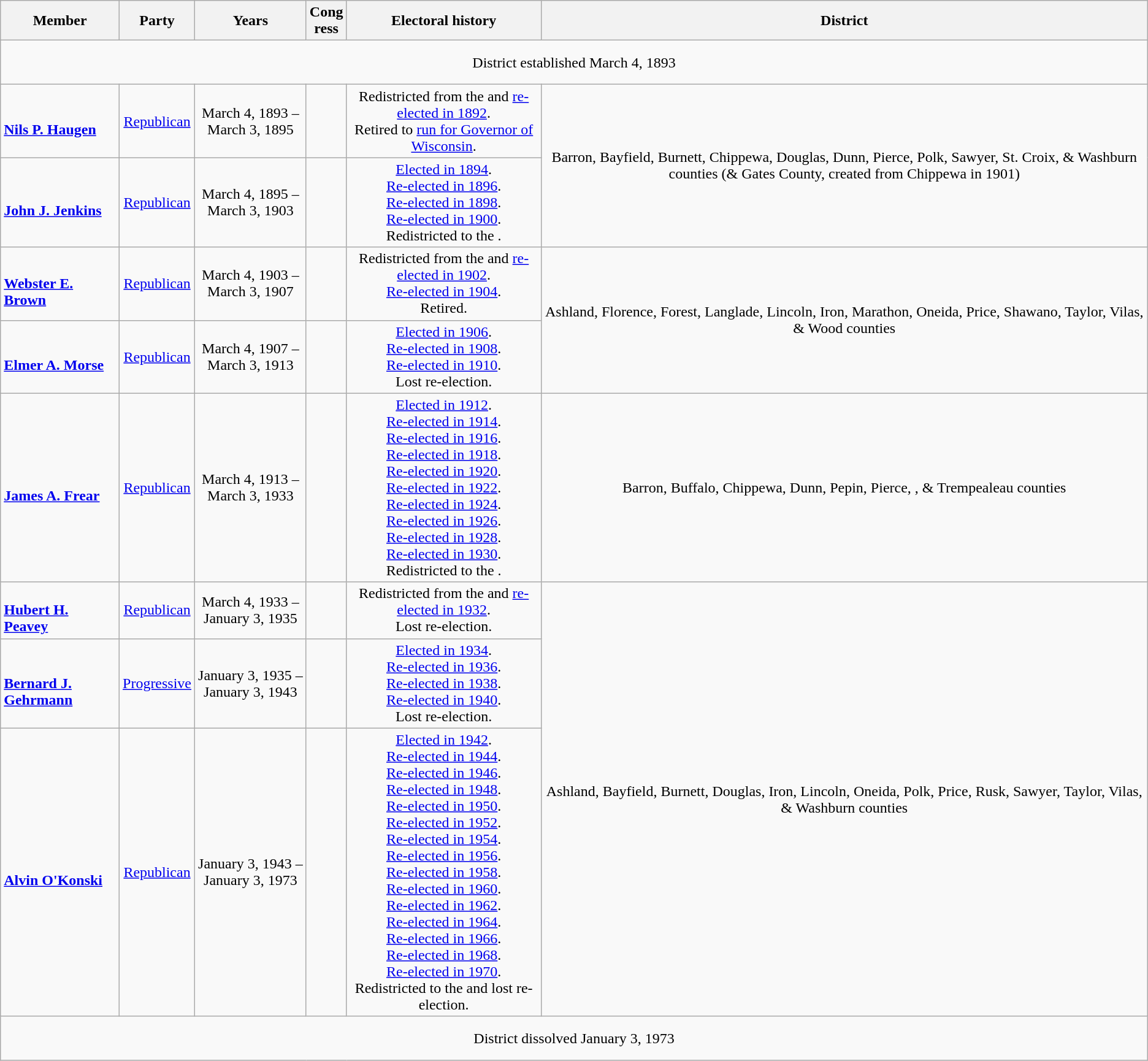<table class=wikitable style="text-align:center">
<tr>
<th>Member</th>
<th>Party</th>
<th>Years</th>
<th>Cong<br>ress</th>
<th>Electoral history</th>
<th>District</th>
</tr>
<tr style="height:3em">
<td colspan=6>District established March 4, 1893</td>
</tr>
<tr style="height:3em">
<td align=left><br><strong><a href='#'>Nils P. Haugen</a></strong><br></td>
<td><a href='#'>Republican</a></td>
<td nowrap>March 4, 1893 –<br>March 3, 1895</td>
<td></td>
<td>Redistricted from the  and <a href='#'>re-elected in 1892</a>.<br>Retired to <a href='#'>run for Governor of Wisconsin</a>.</td>
<td rowspan=2> Barron, Bayfield, Burnett, Chippewa, Douglas, Dunn, Pierce, Polk, Sawyer, St. Croix, & Washburn counties (& Gates County, created from Chippewa in 1901)</td>
</tr>
<tr style="height:3em">
<td align=left><br><strong><a href='#'>John J. Jenkins</a></strong><br></td>
<td><a href='#'>Republican</a></td>
<td nowrap>March 4, 1895 –<br>March 3, 1903</td>
<td></td>
<td><a href='#'>Elected in 1894</a>.<br><a href='#'>Re-elected in 1896</a>.<br><a href='#'>Re-elected in 1898</a>.<br><a href='#'>Re-elected in 1900</a>.<br>Redistricted to the .</td>
</tr>
<tr style="height:3em">
<td align=left><br><strong><a href='#'>Webster E. Brown</a></strong><br></td>
<td><a href='#'>Republican</a></td>
<td nowrap>March 4, 1903 –<br>March 3, 1907</td>
<td></td>
<td>Redistricted from the  and <a href='#'>re-elected in 1902</a>.<br><a href='#'>Re-elected in 1904</a>.<br>Retired.</td>
<td rowspan=2> Ashland, Florence, Forest, Langlade, Lincoln, Iron, Marathon, Oneida, Price, Shawano, Taylor, Vilas, & Wood counties</td>
</tr>
<tr style="height:3em">
<td align=left><br><strong><a href='#'>Elmer A. Morse</a></strong><br></td>
<td><a href='#'>Republican</a></td>
<td nowrap>March 4, 1907 –<br>March 3, 1913</td>
<td></td>
<td><a href='#'>Elected in 1906</a>.<br><a href='#'>Re-elected in 1908</a>.<br><a href='#'>Re-elected in 1910</a>.<br>Lost re-election.</td>
</tr>
<tr style="height:3em">
<td align=left><br><strong><a href='#'>James A. Frear</a></strong><br></td>
<td><a href='#'>Republican</a></td>
<td nowrap>March 4, 1913 –<br>March 3, 1933</td>
<td></td>
<td><a href='#'>Elected in 1912</a>.<br><a href='#'>Re-elected in 1914</a>.<br><a href='#'>Re-elected in 1916</a>.<br><a href='#'>Re-elected in 1918</a>.<br><a href='#'>Re-elected in 1920</a>.<br><a href='#'>Re-elected in 1922</a>.<br><a href='#'>Re-elected in 1924</a>.<br><a href='#'>Re-elected in 1926</a>.<br><a href='#'>Re-elected in 1928</a>.<br><a href='#'>Re-elected in 1930</a>.<br>Redistricted to the .</td>
<td> Barron, Buffalo, Chippewa, Dunn,  Pepin, Pierce, , & Trempealeau counties</td>
</tr>
<tr style="height:3em">
<td align=left><br><strong><a href='#'>Hubert H. Peavey</a></strong><br></td>
<td><a href='#'>Republican</a></td>
<td nowrap>March 4, 1933 –<br>January 3, 1935</td>
<td></td>
<td>Redistricted from the  and <a href='#'>re-elected in 1932</a>.<br>Lost re-election.</td>
<td rowspan=3> Ashland, Bayfield, Burnett, Douglas, Iron, Lincoln, Oneida, Polk, Price, Rusk, Sawyer, Taylor, Vilas, & Washburn counties</td>
</tr>
<tr style="height:3em">
<td align=left><br><strong><a href='#'>Bernard J. Gehrmann</a></strong><br></td>
<td><a href='#'>Progressive</a></td>
<td nowrap>January 3, 1935 –<br>January 3, 1943</td>
<td></td>
<td><a href='#'>Elected in 1934</a>.<br><a href='#'>Re-elected in 1936</a>.<br><a href='#'>Re-elected in 1938</a>.<br><a href='#'>Re-elected in 1940</a>.<br>Lost re-election.</td>
</tr>
<tr style="height:3em">
<td align=left><br><strong><a href='#'>Alvin O'Konski</a></strong><br></td>
<td><a href='#'>Republican</a></td>
<td nowrap>January 3, 1943 –<br>January 3, 1973</td>
<td></td>
<td><a href='#'>Elected in 1942</a>.<br><a href='#'>Re-elected in 1944</a>.<br><a href='#'>Re-elected in 1946</a>.<br><a href='#'>Re-elected in 1948</a>.<br><a href='#'>Re-elected in 1950</a>.<br><a href='#'>Re-elected in 1952</a>.<br><a href='#'>Re-elected in 1954</a>.<br><a href='#'>Re-elected in 1956</a>.<br><a href='#'>Re-elected in 1958</a>.<br><a href='#'>Re-elected in 1960</a>.<br><a href='#'>Re-elected in 1962</a>.<br><a href='#'>Re-elected in 1964</a>.<br><a href='#'>Re-elected in 1966</a>.<br><a href='#'>Re-elected in 1968</a>.<br><a href='#'>Re-elected in 1970</a>.<br>Redistricted to the  and lost re-election.</td>
</tr>
<tr style="height:3em">
<td colspan=6>District dissolved January 3, 1973</td>
</tr>
</table>
